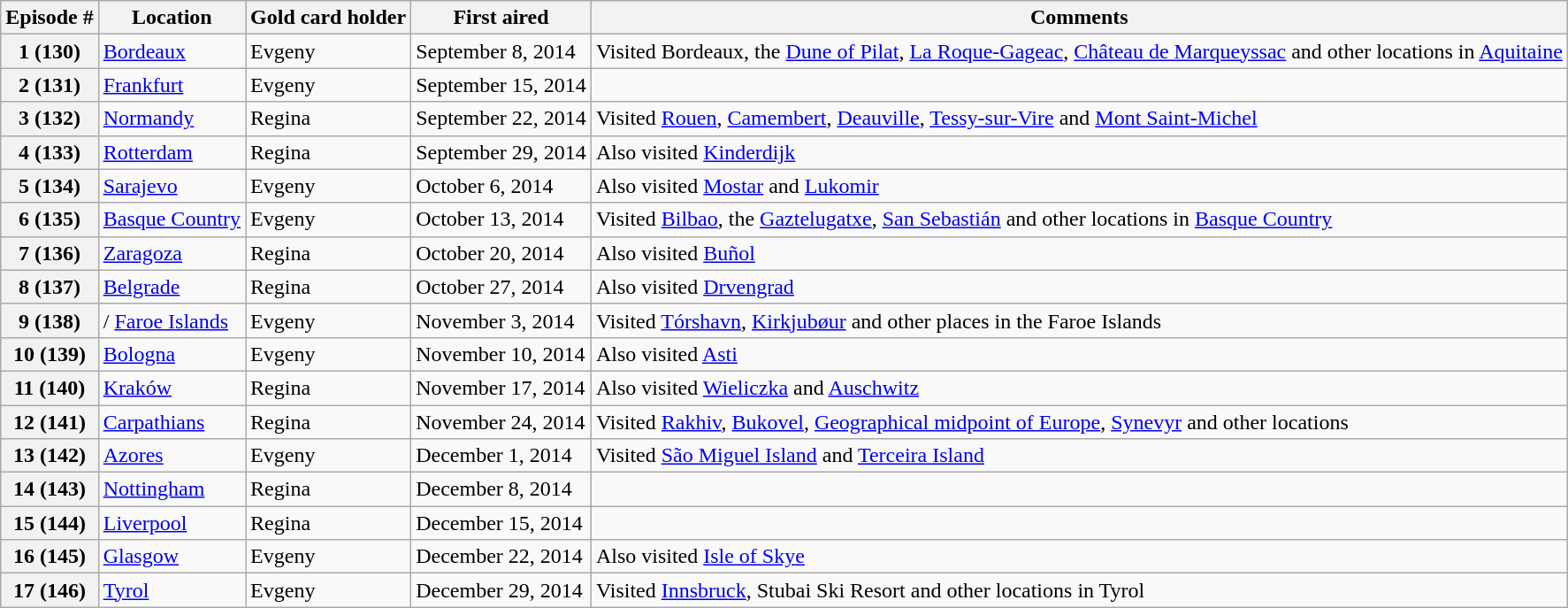<table class="wikitable">
<tr>
<th>Episode #</th>
<th>Location</th>
<th>Gold card holder</th>
<th>First aired</th>
<th>Comments</th>
</tr>
<tr>
<th>1 (130)</th>
<td> <a href='#'>Bordeaux</a></td>
<td>Evgeny</td>
<td>September 8, 2014</td>
<td>Visited Bordeaux, the <a href='#'>Dune of Pilat</a>, <a href='#'>La Roque-Gageac</a>, <a href='#'>Château de Marqueyssac</a> and other locations in <a href='#'>Aquitaine</a></td>
</tr>
<tr>
<th>2 (131)</th>
<td> <a href='#'>Frankfurt</a></td>
<td>Evgeny</td>
<td>September 15, 2014</td>
<td></td>
</tr>
<tr>
<th>3 (132)</th>
<td> <a href='#'>Normandy</a></td>
<td>Regina</td>
<td>September 22, 2014</td>
<td>Visited <a href='#'>Rouen</a>, <a href='#'>Camembert</a>, <a href='#'>Deauville</a>, <a href='#'>Tessy-sur-Vire</a> and <a href='#'>Mont Saint-Michel</a></td>
</tr>
<tr>
<th>4 (133)</th>
<td> <a href='#'>Rotterdam</a></td>
<td>Regina</td>
<td>September 29, 2014</td>
<td>Also visited <a href='#'>Kinderdijk</a></td>
</tr>
<tr>
<th>5 (134)</th>
<td> <a href='#'>Sarajevo</a></td>
<td>Evgeny</td>
<td>October 6, 2014</td>
<td>Also visited <a href='#'>Mostar</a> and <a href='#'>Lukomir</a></td>
</tr>
<tr>
<th>6 (135)</th>
<td> <a href='#'>Basque Country</a></td>
<td>Evgeny</td>
<td>October 13, 2014</td>
<td>Visited <a href='#'>Bilbao</a>, the <a href='#'>Gaztelugatxe</a>, <a href='#'>San Sebastián</a> and other locations in <a href='#'>Basque Country</a></td>
</tr>
<tr>
<th>7 (136)</th>
<td> <a href='#'>Zaragoza</a></td>
<td>Regina</td>
<td>October 20, 2014</td>
<td>Also visited <a href='#'>Buñol</a></td>
</tr>
<tr>
<th>8 (137)</th>
<td> <a href='#'>Belgrade</a></td>
<td>Regina</td>
<td>October 27, 2014</td>
<td>Also visited <a href='#'>Drvengrad</a></td>
</tr>
<tr>
<th>9 (138)</th>
<td>/ <a href='#'>Faroe Islands</a></td>
<td>Evgeny</td>
<td>November 3, 2014</td>
<td>Visited <a href='#'>Tórshavn</a>, <a href='#'>Kirkjubøur</a> and other places in the Faroe Islands</td>
</tr>
<tr>
<th>10 (139)</th>
<td> <a href='#'>Bologna</a></td>
<td>Evgeny</td>
<td>November 10, 2014</td>
<td>Also visited <a href='#'>Asti</a></td>
</tr>
<tr>
<th>11 (140)</th>
<td> <a href='#'>Kraków</a></td>
<td>Regina</td>
<td>November 17, 2014</td>
<td>Also visited <a href='#'>Wieliczka</a> and <a href='#'>Auschwitz</a></td>
</tr>
<tr>
<th>12 (141)</th>
<td> <a href='#'>Carpathians</a></td>
<td>Regina</td>
<td>November 24, 2014</td>
<td>Visited <a href='#'>Rakhiv</a>, <a href='#'>Bukovel</a>, <a href='#'>Geographical midpoint of Europe</a>, <a href='#'>Synevyr</a> and other locations</td>
</tr>
<tr>
<th>13 (142)</th>
<td> <a href='#'>Azores</a></td>
<td>Evgeny</td>
<td>December 1, 2014</td>
<td>Visited <a href='#'>São Miguel Island</a> and <a href='#'>Terceira Island</a></td>
</tr>
<tr>
<th>14 (143)</th>
<td> <a href='#'>Nottingham</a></td>
<td>Regina</td>
<td>December 8, 2014</td>
<td></td>
</tr>
<tr>
<th>15 (144)</th>
<td> <a href='#'>Liverpool</a></td>
<td>Regina</td>
<td>December 15, 2014</td>
<td></td>
</tr>
<tr>
<th>16 (145)</th>
<td> <a href='#'>Glasgow</a></td>
<td>Evgeny</td>
<td>December 22, 2014</td>
<td>Also visited <a href='#'>Isle of Skye</a></td>
</tr>
<tr>
<th>17 (146)</th>
<td> <a href='#'>Tyrol</a></td>
<td>Evgeny</td>
<td>December 29, 2014</td>
<td>Visited <a href='#'>Innsbruck</a>, Stubai Ski Resort and other locations in Tyrol</td>
</tr>
</table>
